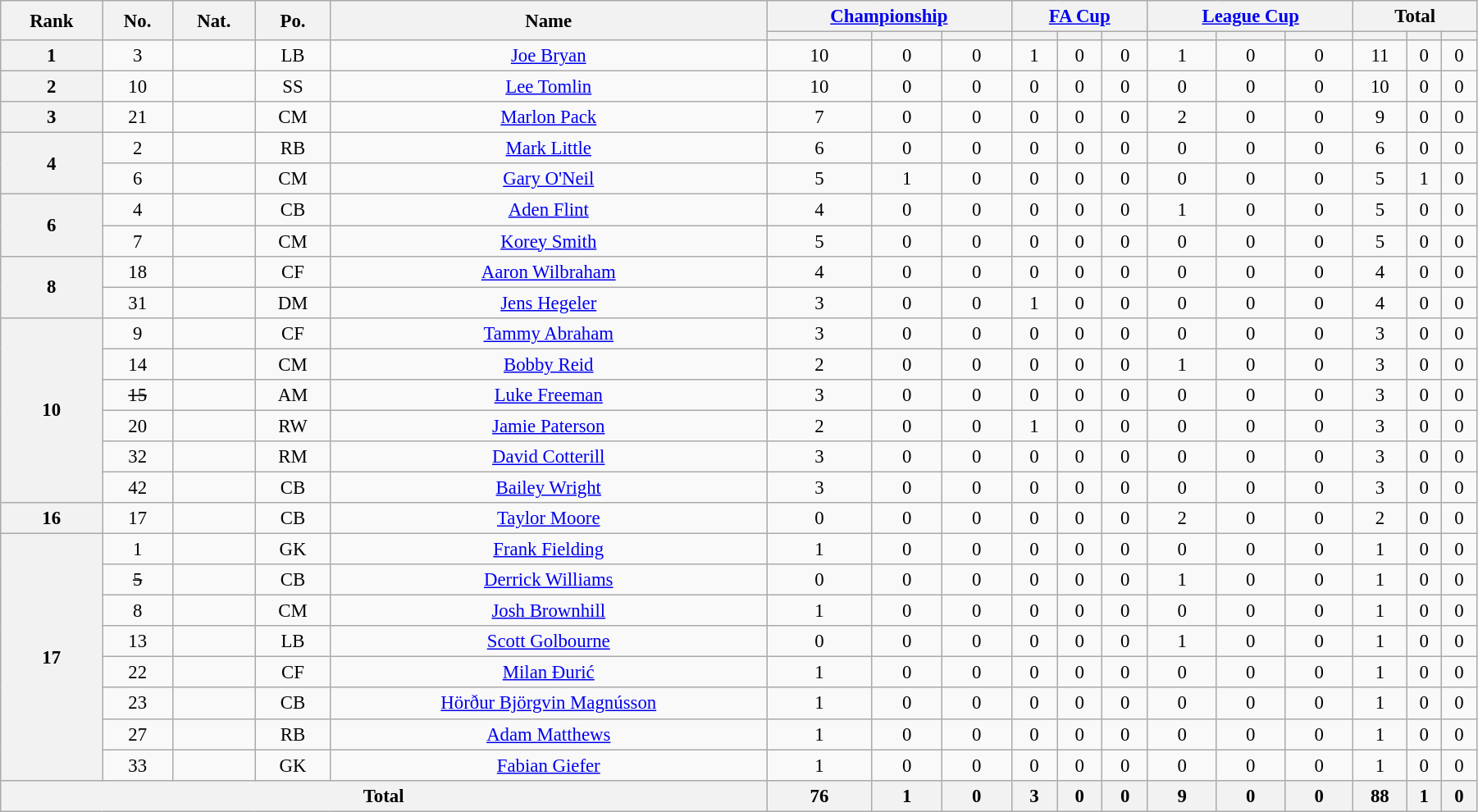<table class="wikitable" style="text-align:center; font-size:95%; width:95%;">
<tr>
<th rowspan=2>Rank</th>
<th rowspan=2>No.</th>
<th rowspan=2>Nat.</th>
<th rowspan=2>Po.</th>
<th rowspan=2>Name</th>
<th colspan=3><a href='#'>Championship</a></th>
<th colspan=3><a href='#'>FA Cup</a></th>
<th colspan=3><a href='#'>League Cup</a></th>
<th colspan=3>Total</th>
</tr>
<tr>
<th></th>
<th></th>
<th></th>
<th></th>
<th></th>
<th></th>
<th></th>
<th></th>
<th></th>
<th></th>
<th></th>
<th></th>
</tr>
<tr>
<th rowspan=1>1</th>
<td>3</td>
<td></td>
<td>LB</td>
<td><a href='#'>Joe Bryan</a></td>
<td>10</td>
<td>0</td>
<td>0</td>
<td>1</td>
<td>0</td>
<td>0</td>
<td>1</td>
<td>0</td>
<td>0</td>
<td>11</td>
<td>0</td>
<td>0</td>
</tr>
<tr>
<th rowspan=1>2</th>
<td>10</td>
<td></td>
<td>SS</td>
<td><a href='#'>Lee Tomlin</a></td>
<td>10</td>
<td>0</td>
<td>0</td>
<td>0</td>
<td>0</td>
<td>0</td>
<td>0</td>
<td>0</td>
<td>0</td>
<td>10</td>
<td>0</td>
<td>0</td>
</tr>
<tr>
<th rowspan=1>3</th>
<td>21</td>
<td></td>
<td>CM</td>
<td><a href='#'>Marlon Pack</a></td>
<td>7</td>
<td>0</td>
<td>0</td>
<td>0</td>
<td>0</td>
<td>0</td>
<td>2</td>
<td>0</td>
<td>0</td>
<td>9</td>
<td>0</td>
<td>0</td>
</tr>
<tr>
<th rowspan=2>4</th>
<td>2</td>
<td></td>
<td>RB</td>
<td><a href='#'>Mark Little</a></td>
<td>6</td>
<td>0</td>
<td>0</td>
<td>0</td>
<td>0</td>
<td>0</td>
<td>0</td>
<td>0</td>
<td>0</td>
<td>6</td>
<td>0</td>
<td>0</td>
</tr>
<tr>
<td>6</td>
<td></td>
<td>CM</td>
<td><a href='#'>Gary O'Neil</a></td>
<td>5</td>
<td>1</td>
<td>0</td>
<td>0</td>
<td>0</td>
<td>0</td>
<td>0</td>
<td>0</td>
<td>0</td>
<td>5</td>
<td>1</td>
<td>0</td>
</tr>
<tr>
<th rowspan=2>6</th>
<td>4</td>
<td></td>
<td>CB</td>
<td><a href='#'>Aden Flint</a></td>
<td>4</td>
<td>0</td>
<td>0</td>
<td>0</td>
<td>0</td>
<td>0</td>
<td>1</td>
<td>0</td>
<td>0</td>
<td>5</td>
<td>0</td>
<td>0</td>
</tr>
<tr>
<td>7</td>
<td></td>
<td>CM</td>
<td><a href='#'>Korey Smith</a></td>
<td>5</td>
<td>0</td>
<td>0</td>
<td>0</td>
<td>0</td>
<td>0</td>
<td>0</td>
<td>0</td>
<td>0</td>
<td>5</td>
<td>0</td>
<td>0</td>
</tr>
<tr>
<th rowspan=2>8</th>
<td>18</td>
<td></td>
<td>CF</td>
<td><a href='#'>Aaron Wilbraham</a></td>
<td>4</td>
<td>0</td>
<td>0</td>
<td>0</td>
<td>0</td>
<td>0</td>
<td>0</td>
<td>0</td>
<td>0</td>
<td>4</td>
<td>0</td>
<td>0</td>
</tr>
<tr>
<td>31</td>
<td></td>
<td>DM</td>
<td><a href='#'>Jens Hegeler</a></td>
<td>3</td>
<td>0</td>
<td>0</td>
<td>1</td>
<td>0</td>
<td>0</td>
<td>0</td>
<td>0</td>
<td>0</td>
<td>4</td>
<td>0</td>
<td>0</td>
</tr>
<tr>
<th rowspan=6>10</th>
<td>9</td>
<td></td>
<td>CF</td>
<td><a href='#'>Tammy Abraham</a></td>
<td>3</td>
<td>0</td>
<td>0</td>
<td>0</td>
<td>0</td>
<td>0</td>
<td>0</td>
<td>0</td>
<td>0</td>
<td>3</td>
<td>0</td>
<td>0</td>
</tr>
<tr>
<td>14</td>
<td></td>
<td>CM</td>
<td><a href='#'>Bobby Reid</a></td>
<td>2</td>
<td>0</td>
<td>0</td>
<td>0</td>
<td>0</td>
<td>0</td>
<td>1</td>
<td>0</td>
<td>0</td>
<td>3</td>
<td>0</td>
<td>0</td>
</tr>
<tr>
<td><s>15</s></td>
<td></td>
<td>AM</td>
<td><a href='#'>Luke Freeman</a></td>
<td>3</td>
<td>0</td>
<td>0</td>
<td>0</td>
<td>0</td>
<td>0</td>
<td>0</td>
<td>0</td>
<td>0</td>
<td>3</td>
<td>0</td>
<td>0</td>
</tr>
<tr>
<td>20</td>
<td></td>
<td>RW</td>
<td><a href='#'>Jamie Paterson</a></td>
<td>2</td>
<td>0</td>
<td>0</td>
<td>1</td>
<td>0</td>
<td>0</td>
<td>0</td>
<td>0</td>
<td>0</td>
<td>3</td>
<td>0</td>
<td>0</td>
</tr>
<tr>
<td>32</td>
<td></td>
<td>RM</td>
<td><a href='#'>David Cotterill</a></td>
<td>3</td>
<td>0</td>
<td>0</td>
<td>0</td>
<td>0</td>
<td>0</td>
<td>0</td>
<td>0</td>
<td>0</td>
<td>3</td>
<td>0</td>
<td>0</td>
</tr>
<tr>
<td>42</td>
<td></td>
<td>CB</td>
<td><a href='#'>Bailey Wright</a></td>
<td>3</td>
<td>0</td>
<td>0</td>
<td>0</td>
<td>0</td>
<td>0</td>
<td>0</td>
<td>0</td>
<td>0</td>
<td>3</td>
<td>0</td>
<td>0</td>
</tr>
<tr>
<th rowspan=1>16</th>
<td>17</td>
<td></td>
<td>CB</td>
<td><a href='#'>Taylor Moore</a></td>
<td>0</td>
<td>0</td>
<td>0</td>
<td>0</td>
<td>0</td>
<td>0</td>
<td>2</td>
<td>0</td>
<td>0</td>
<td>2</td>
<td>0</td>
<td>0</td>
</tr>
<tr>
<th rowspan=8>17</th>
<td>1</td>
<td></td>
<td>GK</td>
<td><a href='#'>Frank Fielding</a></td>
<td>1</td>
<td>0</td>
<td>0</td>
<td>0</td>
<td>0</td>
<td>0</td>
<td>0</td>
<td>0</td>
<td>0</td>
<td>1</td>
<td>0</td>
<td>0</td>
</tr>
<tr>
<td><s>5</s></td>
<td></td>
<td>CB</td>
<td><a href='#'>Derrick Williams</a></td>
<td>0</td>
<td>0</td>
<td>0</td>
<td>0</td>
<td>0</td>
<td>0</td>
<td>1</td>
<td>0</td>
<td>0</td>
<td>1</td>
<td>0</td>
<td>0</td>
</tr>
<tr>
<td>8</td>
<td></td>
<td>CM</td>
<td><a href='#'>Josh Brownhill</a></td>
<td>1</td>
<td>0</td>
<td>0</td>
<td>0</td>
<td>0</td>
<td>0</td>
<td>0</td>
<td>0</td>
<td>0</td>
<td>1</td>
<td>0</td>
<td>0</td>
</tr>
<tr>
<td>13</td>
<td></td>
<td>LB</td>
<td><a href='#'>Scott Golbourne</a></td>
<td>0</td>
<td>0</td>
<td>0</td>
<td>0</td>
<td>0</td>
<td>0</td>
<td>1</td>
<td>0</td>
<td>0</td>
<td>1</td>
<td>0</td>
<td>0</td>
</tr>
<tr>
<td>22</td>
<td></td>
<td>CF</td>
<td><a href='#'>Milan Đurić</a></td>
<td>1</td>
<td>0</td>
<td>0</td>
<td>0</td>
<td>0</td>
<td>0</td>
<td>0</td>
<td>0</td>
<td>0</td>
<td>1</td>
<td>0</td>
<td>0</td>
</tr>
<tr>
<td>23</td>
<td></td>
<td>CB</td>
<td><a href='#'>Hörður Björgvin Magnússon</a></td>
<td>1</td>
<td>0</td>
<td>0</td>
<td>0</td>
<td>0</td>
<td>0</td>
<td>0</td>
<td>0</td>
<td>0</td>
<td>1</td>
<td>0</td>
<td>0</td>
</tr>
<tr>
<td>27</td>
<td></td>
<td>RB</td>
<td><a href='#'>Adam Matthews</a></td>
<td>1</td>
<td>0</td>
<td>0</td>
<td>0</td>
<td>0</td>
<td>0</td>
<td>0</td>
<td>0</td>
<td>0</td>
<td>1</td>
<td>0</td>
<td>0</td>
</tr>
<tr>
<td>33</td>
<td></td>
<td>GK</td>
<td><a href='#'>Fabian Giefer</a></td>
<td>1</td>
<td>0</td>
<td>0</td>
<td>0</td>
<td>0</td>
<td>0</td>
<td>0</td>
<td>0</td>
<td>0</td>
<td>1</td>
<td>0</td>
<td>0</td>
</tr>
<tr>
<th colspan=5>Total</th>
<th>76</th>
<th>1</th>
<th>0</th>
<th>3</th>
<th>0</th>
<th>0</th>
<th>9</th>
<th>0</th>
<th>0</th>
<th>88</th>
<th>1</th>
<th>0</th>
</tr>
</table>
